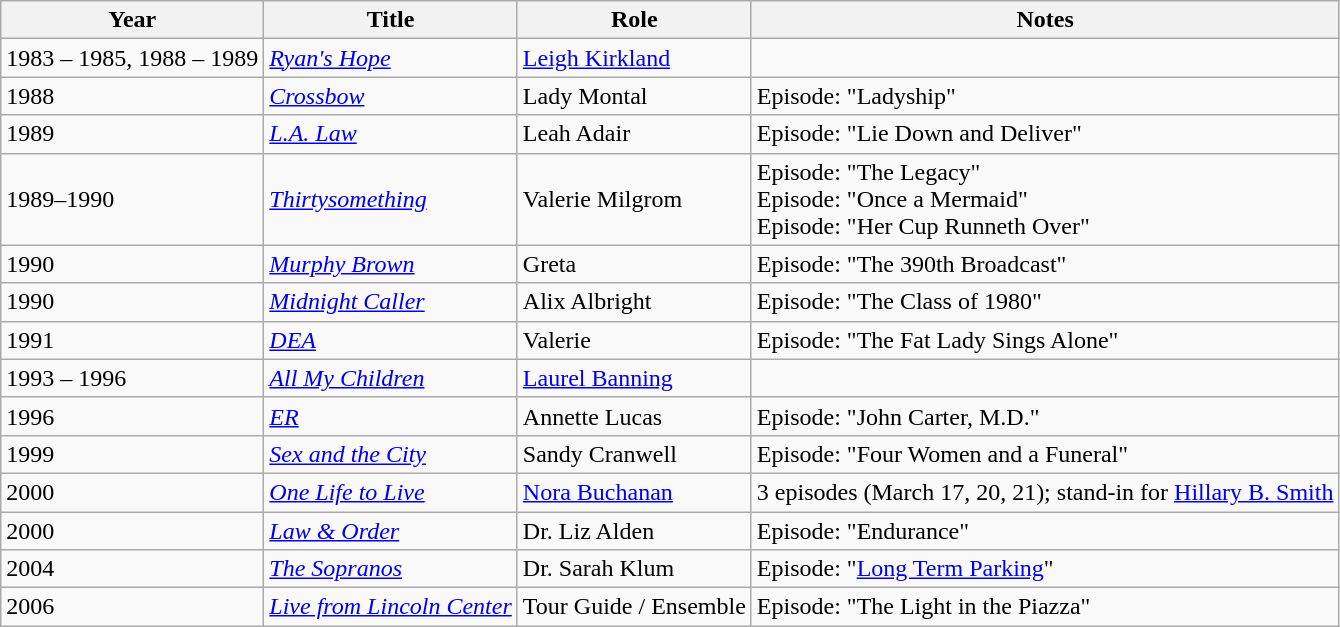<table class="wikitable sortable">
<tr>
<th>Year</th>
<th>Title</th>
<th>Role</th>
<th>Notes</th>
</tr>
<tr>
<td>1983 – 1985, 1988 – 1989</td>
<td><em><a href='#'>Ryan's Hope</a></em></td>
<td><a href='#'>Leigh Kirkland</a></td>
<td></td>
</tr>
<tr>
<td>1988</td>
<td><a href='#'><em>Crossbow</em></a></td>
<td>Lady Montal</td>
<td>Episode: "Ladyship"</td>
</tr>
<tr>
<td>1989</td>
<td><em><a href='#'>L.A. Law</a></em></td>
<td>Leah Adair</td>
<td>Episode: "Lie Down and Deliver"</td>
</tr>
<tr>
<td>1989–1990</td>
<td><em><a href='#'>Thirtysomething</a></em></td>
<td>Valerie Milgrom</td>
<td>Episode: "The Legacy"<br>Episode: "Once a Mermaid"<br>Episode: "Her Cup Runneth Over"</td>
</tr>
<tr>
<td>1990</td>
<td><em><a href='#'>Murphy Brown</a></em></td>
<td>Greta</td>
<td>Episode: "The 390th Broadcast"</td>
</tr>
<tr>
<td>1990</td>
<td><em><a href='#'>Midnight Caller</a></em></td>
<td>Alix Albright</td>
<td>Episode: "The Class of 1980"</td>
</tr>
<tr>
<td>1991</td>
<td><em><a href='#'>DEA</a></em></td>
<td>Valerie</td>
<td>Episode: "The Fat Lady Sings Alone"</td>
</tr>
<tr>
<td>1993 – 1996</td>
<td><em><a href='#'>All My Children</a></em></td>
<td><a href='#'>Laurel Banning</a></td>
<td></td>
</tr>
<tr>
<td>1996</td>
<td><a href='#'><em>ER</em></a></td>
<td>Annette Lucas</td>
<td>Episode: "John Carter, M.D."</td>
</tr>
<tr>
<td>1999</td>
<td><em><a href='#'>Sex and the City</a></em></td>
<td>Sandy Cranwell</td>
<td>Episode: "Four Women and a Funeral"</td>
</tr>
<tr>
<td>2000</td>
<td><em><a href='#'>One Life to Live</a></em></td>
<td><a href='#'>Nora Buchanan</a></td>
<td>3 episodes (March 17, 20, 21); stand-in for <a href='#'>Hillary B. Smith</a></td>
</tr>
<tr>
<td>2000</td>
<td><em><a href='#'>Law & Order</a></em></td>
<td>Dr. Liz Alden</td>
<td>Episode: "Endurance"</td>
</tr>
<tr>
<td>2004</td>
<td><em><a href='#'>The Sopranos</a></em></td>
<td>Dr. Sarah Klum</td>
<td>Episode: "<a href='#'>Long Term Parking</a>"</td>
</tr>
<tr>
<td>2006</td>
<td><em><a href='#'>Live from Lincoln Center</a></em></td>
<td>Tour Guide / Ensemble</td>
<td>Episode: "The Light in the Piazza"</td>
</tr>
</table>
